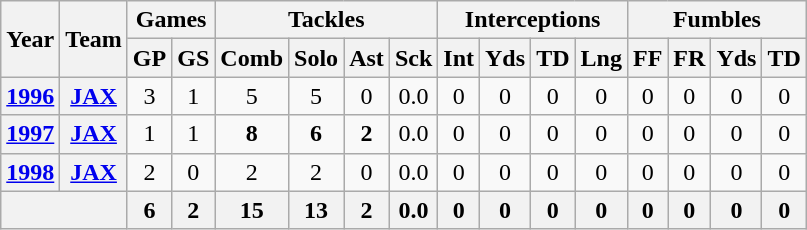<table class="wikitable" style="text-align:center">
<tr>
<th rowspan="2">Year</th>
<th rowspan="2">Team</th>
<th colspan="2">Games</th>
<th colspan="4">Tackles</th>
<th colspan="4">Interceptions</th>
<th colspan="4">Fumbles</th>
</tr>
<tr>
<th>GP</th>
<th>GS</th>
<th>Comb</th>
<th>Solo</th>
<th>Ast</th>
<th>Sck</th>
<th>Int</th>
<th>Yds</th>
<th>TD</th>
<th>Lng</th>
<th>FF</th>
<th>FR</th>
<th>Yds</th>
<th>TD</th>
</tr>
<tr>
<th><a href='#'>1996</a></th>
<th><a href='#'>JAX</a></th>
<td>3</td>
<td>1</td>
<td>5</td>
<td>5</td>
<td>0</td>
<td>0.0</td>
<td>0</td>
<td>0</td>
<td>0</td>
<td>0</td>
<td>0</td>
<td>0</td>
<td>0</td>
<td>0</td>
</tr>
<tr>
<th><a href='#'>1997</a></th>
<th><a href='#'>JAX</a></th>
<td>1</td>
<td>1</td>
<td><strong>8</strong></td>
<td><strong>6</strong></td>
<td><strong>2</strong></td>
<td>0.0</td>
<td>0</td>
<td>0</td>
<td>0</td>
<td>0</td>
<td>0</td>
<td>0</td>
<td>0</td>
<td>0</td>
</tr>
<tr>
<th><a href='#'>1998</a></th>
<th><a href='#'>JAX</a></th>
<td>2</td>
<td>0</td>
<td>2</td>
<td>2</td>
<td>0</td>
<td>0.0</td>
<td>0</td>
<td>0</td>
<td>0</td>
<td>0</td>
<td>0</td>
<td>0</td>
<td>0</td>
<td>0</td>
</tr>
<tr>
<th colspan="2"></th>
<th>6</th>
<th>2</th>
<th>15</th>
<th>13</th>
<th>2</th>
<th>0.0</th>
<th>0</th>
<th>0</th>
<th>0</th>
<th>0</th>
<th>0</th>
<th>0</th>
<th>0</th>
<th>0</th>
</tr>
</table>
